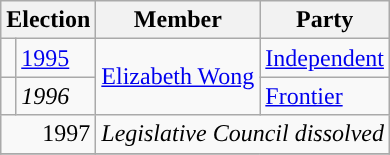<table class="wikitable">
<tr>
<th colspan="2">Election</th>
<th>Member</th>
<th>Party</th>
</tr>
<tr>
<td style="background-color: "></td>
<td><a href='#'>1995</a></td>
<td rowspan=2><a href='#'>Elizabeth Wong</a></td>
<td><a href='#'>Independent</a></td>
</tr>
<tr>
<td style="background-color: "></td>
<td><em>1996</em></td>
<td><a href='#'>Frontier</a></td>
</tr>
<tr>
<td colspan=2 align=right>1997</td>
<td colspan=2><em>Legislative Council dissolved</em></td>
</tr>
<tr>
</tr>
</table>
